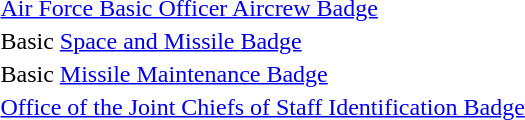<table>
<tr>
<td></td>
<td><a href='#'>Air Force Basic Officer Aircrew Badge</a></td>
</tr>
<tr>
<td></td>
<td>Basic <a href='#'>Space and Missile Badge</a></td>
</tr>
<tr>
<td></td>
<td>Basic <a href='#'>Missile Maintenance Badge</a></td>
</tr>
<tr>
<td></td>
<td><a href='#'>Office of the Joint Chiefs of Staff Identification Badge</a></td>
</tr>
</table>
